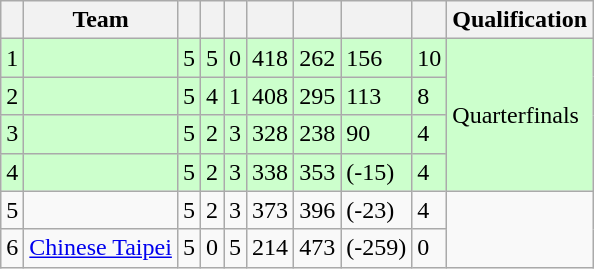<table class="wikitable">
<tr>
<th></th>
<th>Team</th>
<th></th>
<th></th>
<th></th>
<th></th>
<th></th>
<th></th>
<th></th>
<th>Qualification</th>
</tr>
<tr bgcolor=ccffcc>
<td>1</td>
<td></td>
<td>5</td>
<td>5</td>
<td>0</td>
<td>418</td>
<td>262</td>
<td>156</td>
<td>10</td>
<td rowspan=4>Quarterfinals</td>
</tr>
<tr bgcolor=ccffcc>
<td>2</td>
<td></td>
<td>5</td>
<td>4</td>
<td>1</td>
<td>408</td>
<td>295</td>
<td>113</td>
<td>8</td>
</tr>
<tr bgcolor=ccffcc>
<td>3</td>
<td></td>
<td>5</td>
<td>2</td>
<td>3</td>
<td>328</td>
<td>238</td>
<td>90</td>
<td>4</td>
</tr>
<tr bgcolor=ccffcc>
<td>4</td>
<td></td>
<td>5</td>
<td>2</td>
<td>3</td>
<td>338</td>
<td>353</td>
<td>(-15)</td>
<td>4</td>
</tr>
<tr>
<td>5</td>
<td></td>
<td>5</td>
<td>2</td>
<td>3</td>
<td>373</td>
<td>396</td>
<td>(-23)</td>
<td>4</td>
<td rowspan=2></td>
</tr>
<tr>
<td>6</td>
<td> <a href='#'>Chinese Taipei</a></td>
<td>5</td>
<td>0</td>
<td>5</td>
<td>214</td>
<td>473</td>
<td>(-259)</td>
<td>0</td>
</tr>
</table>
